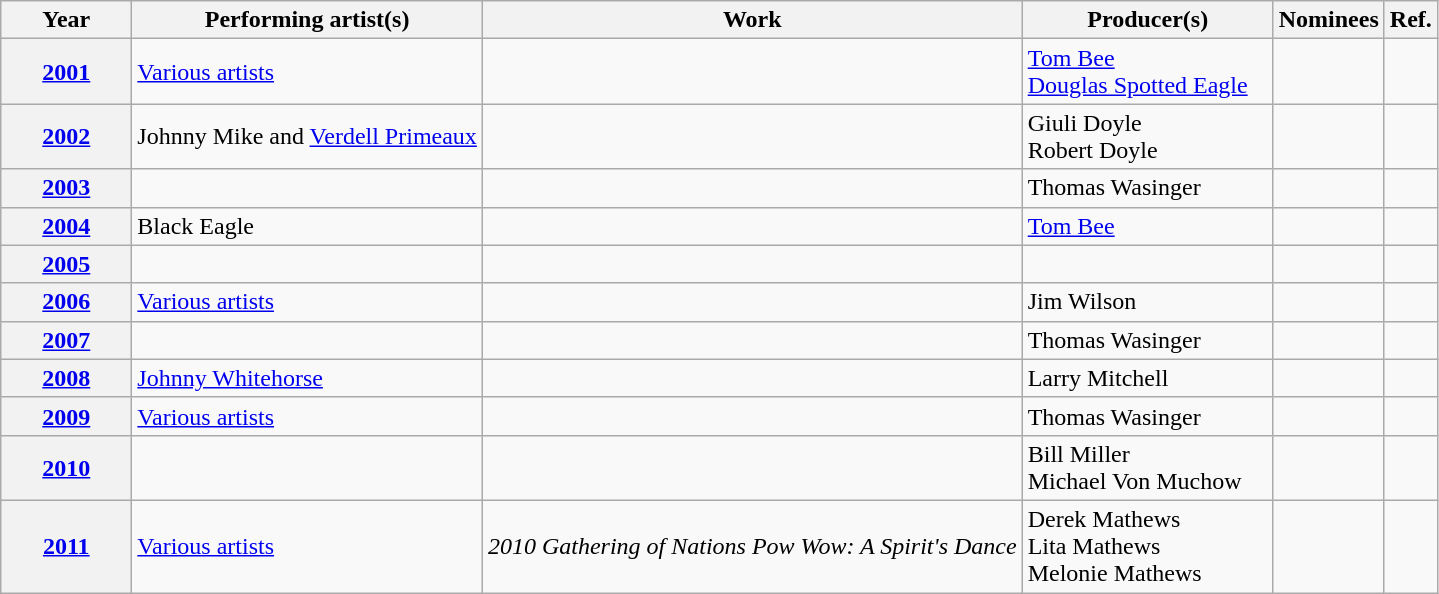<table class="wikitable sortable">
<tr>
<th scope="col" style="width:5em;">Year</th>
<th scope="col">Performing artist(s)</th>
<th scope="col">Work</th>
<th scope="col" class="unsortable" style="width:10em;">Producer(s)</th>
<th scope="col" class="unsortable">Nominees</th>
<th scope="col" class="unsortable">Ref.</th>
</tr>
<tr>
<th scope="row"><a href='#'>2001</a></th>
<td><a href='#'>Various artists</a></td>
<td></td>
<td><a href='#'>Tom Bee</a><br><a href='#'>Douglas Spotted Eagle</a></td>
<td></td>
<td align="center"></td>
</tr>
<tr>
<th scope="row"><a href='#'>2002</a></th>
<td>Johnny Mike and <a href='#'>Verdell Primeaux</a></td>
<td></td>
<td>Giuli Doyle<br>Robert Doyle</td>
<td></td>
<td align="center"></td>
</tr>
<tr>
<th scope="row"><a href='#'>2003</a></th>
<td></td>
<td></td>
<td>Thomas Wasinger</td>
<td></td>
<td align="center"></td>
</tr>
<tr>
<th scope="row"><a href='#'>2004</a></th>
<td>Black Eagle</td>
<td></td>
<td><a href='#'>Tom Bee</a></td>
<td></td>
<td align="center"></td>
</tr>
<tr>
<th scope="row"><a href='#'>2005</a></th>
<td></td>
<td></td>
<td></td>
<td></td>
<td align="center"></td>
</tr>
<tr>
<th scope="row"><a href='#'>2006</a></th>
<td><a href='#'>Various artists</a></td>
<td></td>
<td>Jim Wilson</td>
<td></td>
<td align="center"></td>
</tr>
<tr>
<th scope="row"><a href='#'>2007</a></th>
<td></td>
<td></td>
<td>Thomas Wasinger</td>
<td></td>
<td align="center"></td>
</tr>
<tr>
<th scope="row"><a href='#'>2008</a></th>
<td><a href='#'>Johnny Whitehorse</a></td>
<td></td>
<td>Larry Mitchell</td>
<td></td>
<td align="center"></td>
</tr>
<tr>
<th scope="row"><a href='#'>2009</a></th>
<td><a href='#'>Various artists</a></td>
<td></td>
<td>Thomas Wasinger</td>
<td></td>
<td align="center"></td>
</tr>
<tr>
<th scope="row"><a href='#'>2010</a></th>
<td></td>
<td></td>
<td>Bill Miller<br>Michael Von Muchow</td>
<td></td>
<td align=center"></td>
</tr>
<tr>
<th scope="row"><a href='#'>2011</a></th>
<td><a href='#'>Various artists</a></td>
<td><em>2010 Gathering of Nations Pow Wow: A Spirit's Dance</em></td>
<td>Derek Mathews<br>Lita Mathews<br>Melonie Mathews</td>
<td></td>
<td align="center"></td>
</tr>
</table>
